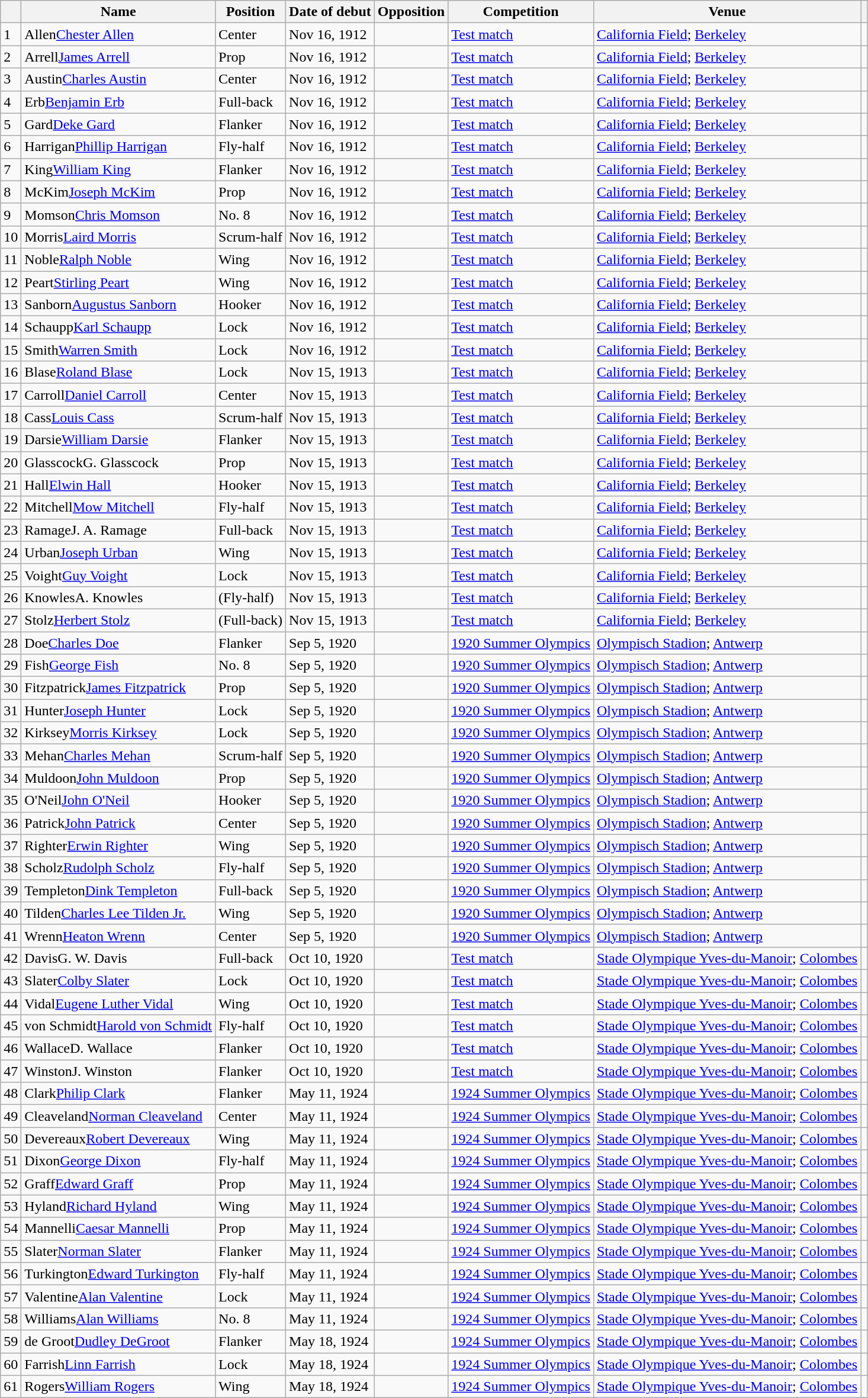<table class="sortable wikitable" align="center">
<tr>
<th data-sort-type="number"></th>
<th scope=col>Name</th>
<th scope=col>Position</th>
<th scope=col>Date of debut</th>
<th scope=col>Opposition</th>
<th scope=col>Competition</th>
<th scope=col>Venue</th>
<th scope=col class=unsortable></th>
</tr>
<tr>
<td>1</td>
<td><span>Allen</span><a href='#'>Chester Allen</a></td>
<td>Center</td>
<td>Nov 16, 1912</td>
<td></td>
<td><a href='#'>Test match</a></td>
<td><a href='#'>California Field</a>; <a href='#'>Berkeley</a></td>
<td></td>
</tr>
<tr>
<td>2</td>
<td><span>Arrell</span><a href='#'>James Arrell</a></td>
<td>Prop</td>
<td>Nov 16, 1912</td>
<td></td>
<td><a href='#'>Test match</a></td>
<td><a href='#'>California Field</a>; <a href='#'>Berkeley</a></td>
<td></td>
</tr>
<tr>
<td>3</td>
<td><span>Austin</span><a href='#'>Charles Austin</a></td>
<td>Center</td>
<td>Nov 16, 1912</td>
<td></td>
<td><a href='#'>Test match</a></td>
<td><a href='#'>California Field</a>; <a href='#'>Berkeley</a></td>
<td></td>
</tr>
<tr>
<td>4</td>
<td><span>Erb</span><a href='#'>Benjamin Erb</a></td>
<td>Full-back</td>
<td>Nov 16, 1912</td>
<td></td>
<td><a href='#'>Test match</a></td>
<td><a href='#'>California Field</a>; <a href='#'>Berkeley</a></td>
<td></td>
</tr>
<tr>
<td>5</td>
<td><span>Gard</span><a href='#'>Deke Gard</a></td>
<td>Flanker</td>
<td>Nov 16, 1912</td>
<td></td>
<td><a href='#'>Test match</a></td>
<td><a href='#'>California Field</a>; <a href='#'>Berkeley</a></td>
<td></td>
</tr>
<tr>
<td>6</td>
<td><span>Harrigan</span><a href='#'>Phillip Harrigan</a></td>
<td>Fly-half</td>
<td>Nov 16, 1912</td>
<td></td>
<td><a href='#'>Test match</a></td>
<td><a href='#'>California Field</a>; <a href='#'>Berkeley</a></td>
<td></td>
</tr>
<tr>
<td>7</td>
<td><span>King</span><a href='#'>William King</a></td>
<td>Flanker</td>
<td>Nov 16, 1912</td>
<td></td>
<td><a href='#'>Test match</a></td>
<td><a href='#'>California Field</a>; <a href='#'>Berkeley</a></td>
<td></td>
</tr>
<tr>
<td>8</td>
<td><span>McKim</span><a href='#'>Joseph McKim</a></td>
<td>Prop</td>
<td>Nov 16, 1912</td>
<td></td>
<td><a href='#'>Test match</a></td>
<td><a href='#'>California Field</a>; <a href='#'>Berkeley</a></td>
<td></td>
</tr>
<tr>
<td>9</td>
<td><span>Momson</span><a href='#'>Chris Momson</a></td>
<td>No. 8</td>
<td>Nov 16, 1912</td>
<td></td>
<td><a href='#'>Test match</a></td>
<td><a href='#'>California Field</a>; <a href='#'>Berkeley</a></td>
<td></td>
</tr>
<tr>
<td>10</td>
<td><span>Morris</span><a href='#'>Laird Morris</a></td>
<td>Scrum-half</td>
<td>Nov 16, 1912</td>
<td></td>
<td><a href='#'>Test match</a></td>
<td><a href='#'>California Field</a>; <a href='#'>Berkeley</a></td>
<td></td>
</tr>
<tr>
<td>11</td>
<td><span>Noble</span><a href='#'>Ralph Noble</a></td>
<td>Wing</td>
<td>Nov 16, 1912</td>
<td></td>
<td><a href='#'>Test match</a></td>
<td><a href='#'>California Field</a>; <a href='#'>Berkeley</a></td>
<td></td>
</tr>
<tr>
<td>12</td>
<td><span>Peart</span><a href='#'>Stirling Peart</a></td>
<td>Wing</td>
<td>Nov 16, 1912</td>
<td></td>
<td><a href='#'>Test match</a></td>
<td><a href='#'>California Field</a>; <a href='#'>Berkeley</a></td>
<td></td>
</tr>
<tr>
<td>13</td>
<td><span>Sanborn</span><a href='#'>Augustus Sanborn</a></td>
<td>Hooker</td>
<td>Nov 16, 1912</td>
<td></td>
<td><a href='#'>Test match</a></td>
<td><a href='#'>California Field</a>; <a href='#'>Berkeley</a></td>
<td></td>
</tr>
<tr>
<td>14</td>
<td><span>Schaupp</span><a href='#'>Karl Schaupp</a></td>
<td>Lock</td>
<td>Nov 16, 1912</td>
<td></td>
<td><a href='#'>Test match</a></td>
<td><a href='#'>California Field</a>; <a href='#'>Berkeley</a></td>
<td></td>
</tr>
<tr>
<td>15</td>
<td><span>Smith</span><a href='#'>Warren Smith</a></td>
<td>Lock</td>
<td>Nov 16, 1912</td>
<td></td>
<td><a href='#'>Test match</a></td>
<td><a href='#'>California Field</a>; <a href='#'>Berkeley</a></td>
<td></td>
</tr>
<tr>
<td>16</td>
<td><span>Blase</span><a href='#'>Roland Blase</a></td>
<td>Lock</td>
<td>Nov 15, 1913</td>
<td></td>
<td><a href='#'>Test match</a></td>
<td><a href='#'>California Field</a>; <a href='#'>Berkeley</a></td>
<td></td>
</tr>
<tr>
<td>17</td>
<td><span>Carroll</span><a href='#'>Daniel Carroll</a></td>
<td>Center</td>
<td>Nov 15, 1913</td>
<td></td>
<td><a href='#'>Test match</a></td>
<td><a href='#'>California Field</a>; <a href='#'>Berkeley</a></td>
<td></td>
</tr>
<tr>
<td>18</td>
<td><span>Cass</span><a href='#'>Louis Cass</a></td>
<td>Scrum-half</td>
<td>Nov 15, 1913</td>
<td></td>
<td><a href='#'>Test match</a></td>
<td><a href='#'>California Field</a>; <a href='#'>Berkeley</a></td>
<td></td>
</tr>
<tr>
<td>19</td>
<td><span>Darsie</span><a href='#'>William Darsie</a></td>
<td>Flanker</td>
<td>Nov 15, 1913</td>
<td></td>
<td><a href='#'>Test match</a></td>
<td><a href='#'>California Field</a>; <a href='#'>Berkeley</a></td>
<td></td>
</tr>
<tr>
<td>20</td>
<td><span>Glasscock</span>G. Glasscock</td>
<td>Prop</td>
<td>Nov 15, 1913</td>
<td></td>
<td><a href='#'>Test match</a></td>
<td><a href='#'>California Field</a>; <a href='#'>Berkeley</a></td>
<td></td>
</tr>
<tr>
<td>21</td>
<td><span>Hall</span><a href='#'>Elwin Hall</a></td>
<td>Hooker</td>
<td>Nov 15, 1913</td>
<td></td>
<td><a href='#'>Test match</a></td>
<td><a href='#'>California Field</a>; <a href='#'>Berkeley</a></td>
<td></td>
</tr>
<tr>
<td>22</td>
<td><span>Mitchell</span><a href='#'>Mow Mitchell</a></td>
<td>Fly-half</td>
<td>Nov 15, 1913</td>
<td></td>
<td><a href='#'>Test match</a></td>
<td><a href='#'>California Field</a>; <a href='#'>Berkeley</a></td>
<td></td>
</tr>
<tr>
<td>23</td>
<td><span>Ramage</span>J. A. Ramage</td>
<td>Full-back</td>
<td>Nov 15, 1913</td>
<td></td>
<td><a href='#'>Test match</a></td>
<td><a href='#'>California Field</a>; <a href='#'>Berkeley</a></td>
<td></td>
</tr>
<tr>
<td>24</td>
<td><span>Urban</span><a href='#'>Joseph Urban</a></td>
<td>Wing</td>
<td>Nov 15, 1913</td>
<td></td>
<td><a href='#'>Test match</a></td>
<td><a href='#'>California Field</a>; <a href='#'>Berkeley</a></td>
<td></td>
</tr>
<tr>
<td>25</td>
<td><span>Voight</span><a href='#'>Guy Voight</a></td>
<td>Lock</td>
<td>Nov 15, 1913</td>
<td></td>
<td><a href='#'>Test match</a></td>
<td><a href='#'>California Field</a>; <a href='#'>Berkeley</a></td>
<td></td>
</tr>
<tr>
<td>26</td>
<td><span>Knowles</span>A. Knowles</td>
<td>(Fly-half)</td>
<td>Nov 15, 1913</td>
<td></td>
<td><a href='#'>Test match</a></td>
<td><a href='#'>California Field</a>; <a href='#'>Berkeley</a></td>
<td></td>
</tr>
<tr>
<td>27</td>
<td><span>Stolz</span><a href='#'>Herbert Stolz</a></td>
<td>(Full-back)</td>
<td>Nov 15, 1913</td>
<td></td>
<td><a href='#'>Test match</a></td>
<td><a href='#'>California Field</a>; <a href='#'>Berkeley</a></td>
<td></td>
</tr>
<tr>
<td>28</td>
<td><span>Doe</span><a href='#'>Charles Doe</a></td>
<td>Flanker</td>
<td>Sep 5, 1920</td>
<td></td>
<td><a href='#'>1920 Summer Olympics</a></td>
<td><a href='#'>Olympisch Stadion</a>; <a href='#'>Antwerp</a></td>
<td></td>
</tr>
<tr>
<td>29</td>
<td><span>Fish</span><a href='#'>George Fish</a></td>
<td>No. 8</td>
<td>Sep 5, 1920</td>
<td></td>
<td><a href='#'>1920 Summer Olympics</a></td>
<td><a href='#'>Olympisch Stadion</a>; <a href='#'>Antwerp</a></td>
<td></td>
</tr>
<tr>
<td>30</td>
<td><span>Fitzpatrick</span><a href='#'>James Fitzpatrick</a></td>
<td>Prop</td>
<td>Sep 5, 1920</td>
<td></td>
<td><a href='#'>1920 Summer Olympics</a></td>
<td><a href='#'>Olympisch Stadion</a>; <a href='#'>Antwerp</a></td>
<td></td>
</tr>
<tr>
<td>31</td>
<td><span>Hunter</span><a href='#'>Joseph Hunter</a></td>
<td>Lock</td>
<td>Sep 5, 1920</td>
<td></td>
<td><a href='#'>1920 Summer Olympics</a></td>
<td><a href='#'>Olympisch Stadion</a>; <a href='#'>Antwerp</a></td>
<td></td>
</tr>
<tr>
<td>32</td>
<td><span>Kirksey</span><a href='#'>Morris Kirksey</a></td>
<td>Lock</td>
<td>Sep 5, 1920</td>
<td></td>
<td><a href='#'>1920 Summer Olympics</a></td>
<td><a href='#'>Olympisch Stadion</a>; <a href='#'>Antwerp</a></td>
<td></td>
</tr>
<tr>
<td>33</td>
<td><span>Mehan</span><a href='#'>Charles Mehan</a></td>
<td>Scrum-half</td>
<td>Sep 5, 1920</td>
<td></td>
<td><a href='#'>1920 Summer Olympics</a></td>
<td><a href='#'>Olympisch Stadion</a>; <a href='#'>Antwerp</a></td>
<td></td>
</tr>
<tr>
<td>34</td>
<td><span>Muldoon</span><a href='#'>John Muldoon</a></td>
<td>Prop</td>
<td>Sep 5, 1920</td>
<td></td>
<td><a href='#'>1920 Summer Olympics</a></td>
<td><a href='#'>Olympisch Stadion</a>; <a href='#'>Antwerp</a></td>
<td></td>
</tr>
<tr>
<td>35</td>
<td><span>O'Neil</span><a href='#'>John O'Neil</a></td>
<td>Hooker</td>
<td>Sep 5, 1920</td>
<td></td>
<td><a href='#'>1920 Summer Olympics</a></td>
<td><a href='#'>Olympisch Stadion</a>; <a href='#'>Antwerp</a></td>
<td></td>
</tr>
<tr>
<td>36</td>
<td><span>Patrick</span><a href='#'>John Patrick</a></td>
<td>Center</td>
<td>Sep 5, 1920</td>
<td></td>
<td><a href='#'>1920 Summer Olympics</a></td>
<td><a href='#'>Olympisch Stadion</a>; <a href='#'>Antwerp</a></td>
<td></td>
</tr>
<tr>
<td>37</td>
<td><span>Righter</span><a href='#'>Erwin Righter</a></td>
<td>Wing</td>
<td>Sep 5, 1920</td>
<td></td>
<td><a href='#'>1920 Summer Olympics</a></td>
<td><a href='#'>Olympisch Stadion</a>; <a href='#'>Antwerp</a></td>
<td></td>
</tr>
<tr>
<td>38</td>
<td><span>Scholz</span><a href='#'>Rudolph Scholz</a></td>
<td>Fly-half</td>
<td>Sep 5, 1920</td>
<td></td>
<td><a href='#'>1920 Summer Olympics</a></td>
<td><a href='#'>Olympisch Stadion</a>; <a href='#'>Antwerp</a></td>
<td></td>
</tr>
<tr>
<td>39</td>
<td><span>Templeton</span><a href='#'>Dink Templeton</a></td>
<td>Full-back</td>
<td>Sep 5, 1920</td>
<td></td>
<td><a href='#'>1920 Summer Olympics</a></td>
<td><a href='#'>Olympisch Stadion</a>; <a href='#'>Antwerp</a></td>
<td></td>
</tr>
<tr>
<td>40</td>
<td><span>Tilden</span><a href='#'>Charles Lee Tilden Jr.</a></td>
<td>Wing</td>
<td>Sep 5, 1920</td>
<td></td>
<td><a href='#'>1920 Summer Olympics</a></td>
<td><a href='#'>Olympisch Stadion</a>; <a href='#'>Antwerp</a></td>
<td></td>
</tr>
<tr>
<td>41</td>
<td><span>Wrenn</span><a href='#'>Heaton Wrenn</a></td>
<td>Center</td>
<td>Sep 5, 1920</td>
<td></td>
<td><a href='#'>1920 Summer Olympics</a></td>
<td><a href='#'>Olympisch Stadion</a>; <a href='#'>Antwerp</a></td>
<td></td>
</tr>
<tr>
<td>42</td>
<td><span>Davis</span>G. W. Davis</td>
<td>Full-back</td>
<td>Oct 10, 1920</td>
<td></td>
<td><a href='#'>Test match</a></td>
<td><a href='#'>Stade Olympique Yves-du-Manoir</a>; <a href='#'>Colombes</a></td>
<td></td>
</tr>
<tr>
<td>43</td>
<td><span>Slater</span><a href='#'>Colby Slater</a></td>
<td>Lock</td>
<td>Oct 10, 1920</td>
<td></td>
<td><a href='#'>Test match</a></td>
<td><a href='#'>Stade Olympique Yves-du-Manoir</a>; <a href='#'>Colombes</a></td>
<td></td>
</tr>
<tr>
<td>44</td>
<td><span>Vidal</span><a href='#'>Eugene Luther Vidal</a></td>
<td>Wing</td>
<td>Oct 10, 1920</td>
<td></td>
<td><a href='#'>Test match</a></td>
<td><a href='#'>Stade Olympique Yves-du-Manoir</a>; <a href='#'>Colombes</a></td>
<td></td>
</tr>
<tr>
<td>45</td>
<td><span>von Schmidt</span><a href='#'>Harold von Schmidt</a></td>
<td>Fly-half</td>
<td>Oct 10, 1920</td>
<td></td>
<td><a href='#'>Test match</a></td>
<td><a href='#'>Stade Olympique Yves-du-Manoir</a>; <a href='#'>Colombes</a></td>
<td></td>
</tr>
<tr>
<td>46</td>
<td><span>Wallace</span>D. Wallace</td>
<td>Flanker</td>
<td>Oct 10, 1920</td>
<td></td>
<td><a href='#'>Test match</a></td>
<td><a href='#'>Stade Olympique Yves-du-Manoir</a>; <a href='#'>Colombes</a></td>
<td></td>
</tr>
<tr>
<td>47</td>
<td><span>Winston</span>J. Winston</td>
<td>Flanker</td>
<td>Oct 10, 1920</td>
<td></td>
<td><a href='#'>Test match</a></td>
<td><a href='#'>Stade Olympique Yves-du-Manoir</a>; <a href='#'>Colombes</a></td>
<td></td>
</tr>
<tr>
<td>48</td>
<td><span>Clark</span><a href='#'>Philip Clark</a></td>
<td>Flanker</td>
<td>May 11, 1924</td>
<td></td>
<td><a href='#'>1924 Summer Olympics</a></td>
<td><a href='#'>Stade Olympique Yves-du-Manoir</a>; <a href='#'>Colombes</a></td>
<td></td>
</tr>
<tr>
<td>49</td>
<td><span>Cleaveland</span><a href='#'>Norman Cleaveland</a></td>
<td>Center</td>
<td>May 11, 1924</td>
<td></td>
<td><a href='#'>1924 Summer Olympics</a></td>
<td><a href='#'>Stade Olympique Yves-du-Manoir</a>; <a href='#'>Colombes</a></td>
<td></td>
</tr>
<tr>
<td>50</td>
<td><span>Devereaux</span><a href='#'>Robert Devereaux</a></td>
<td>Wing</td>
<td>May 11, 1924</td>
<td></td>
<td><a href='#'>1924 Summer Olympics</a></td>
<td><a href='#'>Stade Olympique Yves-du-Manoir</a>; <a href='#'>Colombes</a></td>
<td></td>
</tr>
<tr>
<td>51</td>
<td><span>Dixon</span><a href='#'>George Dixon</a></td>
<td>Fly-half</td>
<td>May 11, 1924</td>
<td></td>
<td><a href='#'>1924 Summer Olympics</a></td>
<td><a href='#'>Stade Olympique Yves-du-Manoir</a>; <a href='#'>Colombes</a></td>
<td></td>
</tr>
<tr>
<td>52</td>
<td><span>Graff</span><a href='#'>Edward Graff</a></td>
<td>Prop</td>
<td>May 11, 1924</td>
<td></td>
<td><a href='#'>1924 Summer Olympics</a></td>
<td><a href='#'>Stade Olympique Yves-du-Manoir</a>; <a href='#'>Colombes</a></td>
<td></td>
</tr>
<tr>
<td>53</td>
<td><span>Hyland</span><a href='#'>Richard Hyland</a></td>
<td>Wing</td>
<td>May 11, 1924</td>
<td></td>
<td><a href='#'>1924 Summer Olympics</a></td>
<td><a href='#'>Stade Olympique Yves-du-Manoir</a>; <a href='#'>Colombes</a></td>
<td></td>
</tr>
<tr>
<td>54</td>
<td><span>Mannelli</span><a href='#'>Caesar Mannelli</a></td>
<td>Prop</td>
<td>May 11, 1924</td>
<td></td>
<td><a href='#'>1924 Summer Olympics</a></td>
<td><a href='#'>Stade Olympique Yves-du-Manoir</a>; <a href='#'>Colombes</a></td>
<td></td>
</tr>
<tr>
<td>55</td>
<td><span>Slater</span><a href='#'>Norman Slater</a></td>
<td>Flanker</td>
<td>May 11, 1924</td>
<td></td>
<td><a href='#'>1924 Summer Olympics</a></td>
<td><a href='#'>Stade Olympique Yves-du-Manoir</a>; <a href='#'>Colombes</a></td>
<td></td>
</tr>
<tr>
<td>56</td>
<td><span>Turkington</span><a href='#'>Edward Turkington</a></td>
<td>Fly-half</td>
<td>May 11, 1924</td>
<td></td>
<td><a href='#'>1924 Summer Olympics</a></td>
<td><a href='#'>Stade Olympique Yves-du-Manoir</a>; <a href='#'>Colombes</a></td>
<td></td>
</tr>
<tr>
<td>57</td>
<td><span>Valentine</span><a href='#'>Alan Valentine</a></td>
<td>Lock</td>
<td>May 11, 1924</td>
<td></td>
<td><a href='#'>1924 Summer Olympics</a></td>
<td><a href='#'>Stade Olympique Yves-du-Manoir</a>; <a href='#'>Colombes</a></td>
<td></td>
</tr>
<tr>
<td>58</td>
<td><span>Williams</span><a href='#'>Alan Williams</a></td>
<td>No. 8</td>
<td>May 11, 1924</td>
<td></td>
<td><a href='#'>1924 Summer Olympics</a></td>
<td><a href='#'>Stade Olympique Yves-du-Manoir</a>; <a href='#'>Colombes</a></td>
<td></td>
</tr>
<tr>
<td>59</td>
<td><span>de Groot</span><a href='#'>Dudley DeGroot</a></td>
<td>Flanker</td>
<td>May 18, 1924</td>
<td></td>
<td><a href='#'>1924 Summer Olympics</a></td>
<td><a href='#'>Stade Olympique Yves-du-Manoir</a>; <a href='#'>Colombes</a></td>
<td></td>
</tr>
<tr>
<td>60</td>
<td><span>Farrish</span><a href='#'>Linn Farrish</a></td>
<td>Lock</td>
<td>May 18, 1924</td>
<td></td>
<td><a href='#'>1924 Summer Olympics</a></td>
<td><a href='#'>Stade Olympique Yves-du-Manoir</a>; <a href='#'>Colombes</a></td>
<td></td>
</tr>
<tr>
<td>61</td>
<td><span>Rogers</span><a href='#'>William Rogers</a></td>
<td>Wing</td>
<td>May 18, 1924</td>
<td></td>
<td><a href='#'>1924 Summer Olympics</a></td>
<td><a href='#'>Stade Olympique Yves-du-Manoir</a>; <a href='#'>Colombes</a></td>
<td></td>
</tr>
</table>
